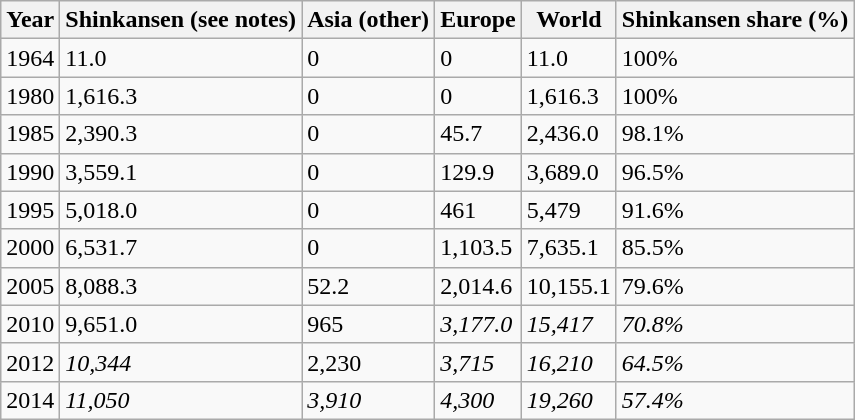<table class="wikitable">
<tr>
<th>Year</th>
<th>Shinkansen (see notes)</th>
<th>Asia (other)</th>
<th>Europe</th>
<th>World</th>
<th>Shinkansen share (%)</th>
</tr>
<tr>
<td>1964</td>
<td>11.0</td>
<td>0</td>
<td>0</td>
<td>11.0</td>
<td>100%</td>
</tr>
<tr>
<td>1980</td>
<td>1,616.3</td>
<td>0</td>
<td>0</td>
<td>1,616.3</td>
<td>100%</td>
</tr>
<tr>
<td>1985</td>
<td>2,390.3</td>
<td>0</td>
<td>45.7</td>
<td>2,436.0</td>
<td>98.1%</td>
</tr>
<tr>
<td>1990</td>
<td>3,559.1</td>
<td>0</td>
<td>129.9</td>
<td>3,689.0</td>
<td>96.5%</td>
</tr>
<tr>
<td>1995</td>
<td>5,018.0</td>
<td>0</td>
<td>461</td>
<td>5,479</td>
<td>91.6%</td>
</tr>
<tr>
<td>2000</td>
<td>6,531.7</td>
<td>0</td>
<td>1,103.5</td>
<td>7,635.1</td>
<td>85.5%</td>
</tr>
<tr>
<td>2005</td>
<td>8,088.3</td>
<td>52.2</td>
<td>2,014.6</td>
<td>10,155.1</td>
<td>79.6%</td>
</tr>
<tr>
<td>2010</td>
<td>9,651.0</td>
<td>965</td>
<td><em>3,177.0</em></td>
<td><em>15,417</em></td>
<td><em>70.8%</em></td>
</tr>
<tr>
<td>2012</td>
<td><em>10,344</em></td>
<td>2,230</td>
<td><em>3,715</em></td>
<td><em>16,210</em></td>
<td><em>64.5%</em></td>
</tr>
<tr>
<td>2014</td>
<td><em>11,050</em></td>
<td><em>3,910</em></td>
<td><em>4,300</em></td>
<td><em>19,260</em></td>
<td><em>57.4%</em></td>
</tr>
</table>
